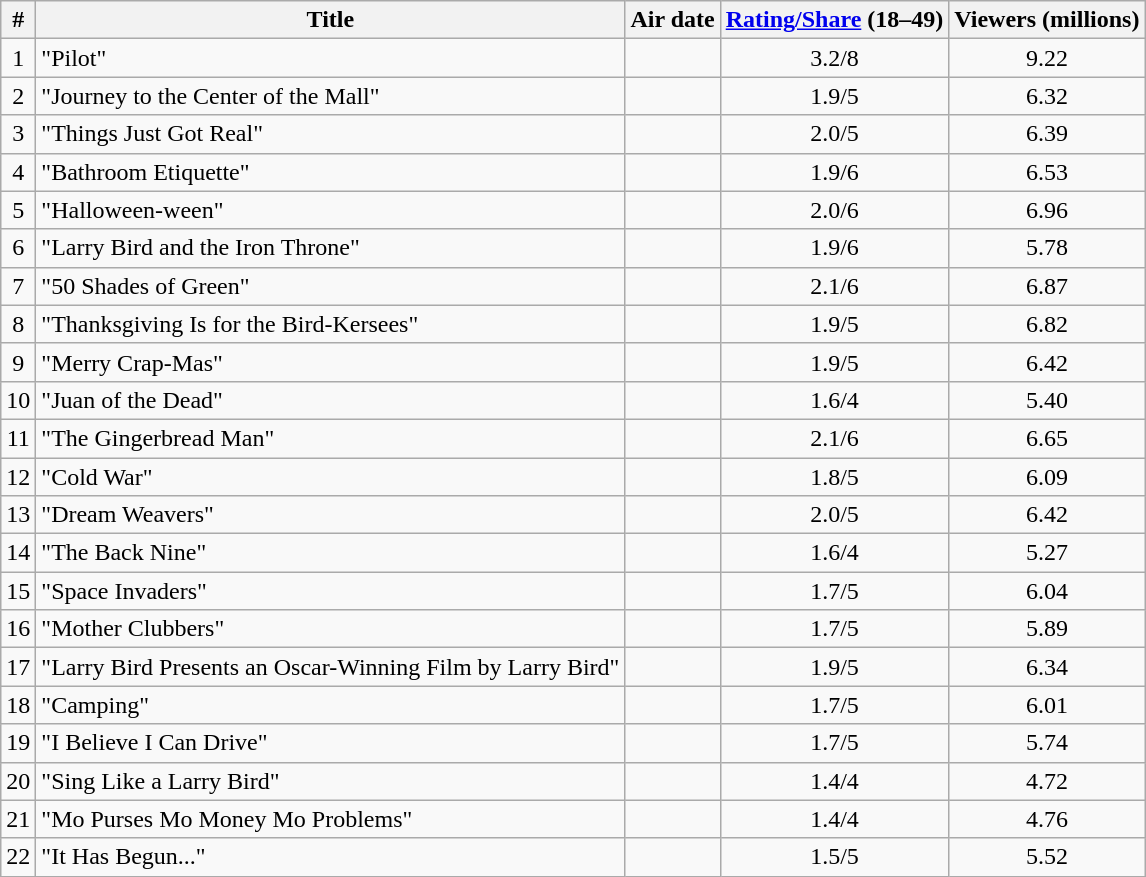<table class="wikitable sortable">
<tr>
<th>#</th>
<th>Title</th>
<th>Air date</th>
<th><a href='#'>Rating/Share</a> (18–49)</th>
<th>Viewers (millions)</th>
</tr>
<tr>
<td style="text-align:center">1</td>
<td>"Pilot"</td>
<td></td>
<td style="text-align:center">3.2/8</td>
<td style="text-align:center">9.22</td>
</tr>
<tr>
<td style="text-align:center">2</td>
<td>"Journey to the Center of the Mall"</td>
<td></td>
<td style="text-align:center">1.9/5</td>
<td style="text-align:center">6.32</td>
</tr>
<tr>
<td style="text-align:center">3</td>
<td>"Things Just Got Real"</td>
<td></td>
<td style="text-align:center">2.0/5</td>
<td style="text-align:center">6.39</td>
</tr>
<tr>
<td style="text-align:center">4</td>
<td>"Bathroom Etiquette"</td>
<td></td>
<td style="text-align:center">1.9/6</td>
<td style="text-align:center">6.53</td>
</tr>
<tr>
<td style="text-align:center">5</td>
<td>"Halloween-ween"</td>
<td></td>
<td style="text-align:center">2.0/6</td>
<td style="text-align:center">6.96</td>
</tr>
<tr>
<td style="text-align:center">6</td>
<td>"Larry Bird and the Iron Throne"</td>
<td></td>
<td style="text-align:center">1.9/6</td>
<td style="text-align:center">5.78</td>
</tr>
<tr>
<td style="text-align:center">7</td>
<td>"50 Shades of Green"</td>
<td></td>
<td style="text-align:center">2.1/6</td>
<td style="text-align:center">6.87</td>
</tr>
<tr>
<td style="text-align:center">8</td>
<td>"Thanksgiving Is for the Bird-Kersees"</td>
<td></td>
<td style="text-align:center">1.9/5</td>
<td style="text-align:center">6.82</td>
</tr>
<tr>
<td style="text-align:center">9</td>
<td>"Merry Crap-Mas"</td>
<td></td>
<td style="text-align:center">1.9/5</td>
<td style="text-align:center">6.42</td>
</tr>
<tr>
<td style="text-align:center">10</td>
<td>"Juan of the Dead"</td>
<td></td>
<td style="text-align:center">1.6/4</td>
<td style="text-align:center">5.40</td>
</tr>
<tr>
<td style="text-align:center">11</td>
<td>"The Gingerbread Man"</td>
<td></td>
<td style="text-align:center">2.1/6</td>
<td style="text-align:center">6.65</td>
</tr>
<tr>
<td style="text-align:center">12</td>
<td>"Cold War"</td>
<td></td>
<td style="text-align:center">1.8/5</td>
<td style="text-align:center">6.09</td>
</tr>
<tr>
<td style="text-align:center">13</td>
<td>"Dream Weavers"</td>
<td></td>
<td style="text-align:center">2.0/5</td>
<td style="text-align:center">6.42</td>
</tr>
<tr>
<td style="text-align:center">14</td>
<td>"The Back Nine"</td>
<td></td>
<td style="text-align:center">1.6/4</td>
<td style="text-align:center">5.27</td>
</tr>
<tr>
<td style="text-align:center">15</td>
<td>"Space Invaders"</td>
<td></td>
<td style="text-align:center">1.7/5</td>
<td style="text-align:center">6.04</td>
</tr>
<tr>
<td style="text-align:center">16</td>
<td>"Mother Clubbers"</td>
<td></td>
<td style="text-align:center">1.7/5</td>
<td style="text-align:center">5.89</td>
</tr>
<tr>
<td style="text-align:center">17</td>
<td>"Larry Bird Presents an Oscar-Winning Film by Larry Bird"</td>
<td></td>
<td style="text-align:center">1.9/5</td>
<td style="text-align:center">6.34</td>
</tr>
<tr>
<td style="text-align:center">18</td>
<td>"Camping"</td>
<td></td>
<td style="text-align:center">1.7/5</td>
<td style="text-align:center">6.01</td>
</tr>
<tr>
<td style="text-align:center">19</td>
<td>"I Believe I Can Drive"</td>
<td></td>
<td style="text-align:center">1.7/5</td>
<td style="text-align:center">5.74</td>
</tr>
<tr>
<td style="text-align:center">20</td>
<td>"Sing Like a Larry Bird"</td>
<td></td>
<td style="text-align:center">1.4/4</td>
<td style="text-align:center">4.72</td>
</tr>
<tr>
<td style="text-align:center">21</td>
<td>"Mo Purses Mo Money Mo Problems"</td>
<td></td>
<td style="text-align:center">1.4/4</td>
<td style="text-align:center">4.76</td>
</tr>
<tr>
<td style="text-align:center">22</td>
<td>"It Has Begun..."</td>
<td></td>
<td style="text-align:center">1.5/5</td>
<td style="text-align:center">5.52</td>
</tr>
</table>
